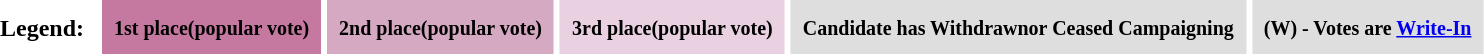<table style="text-align:center; margin:15px 0; line-height:13px;" cellpadding="0">
<tr>
<th>Legend:  </th>
<td></td>
<th style="padding:11px 8px; background:#c579a0;"><small>1st place(popular vote)</small></th>
<td></td>
<th style="padding:11px 8px; background:#d5a9c2;"><small>2nd place(popular vote)</small></th>
<td></td>
<th style="padding:11px 8px; background:#e9d1e1;"><small>3rd place(popular vote)</small></th>
<td></td>
<th style="padding:11px 8px; background:#dedede;"><small>Candidate has Withdrawnor Ceased Campaigning</small></th>
<td></td>
<th style="padding:11px 8px; background:#dedede;"><small>(W) - Votes are <a href='#'>Write-In</a></small></th>
</tr>
</table>
